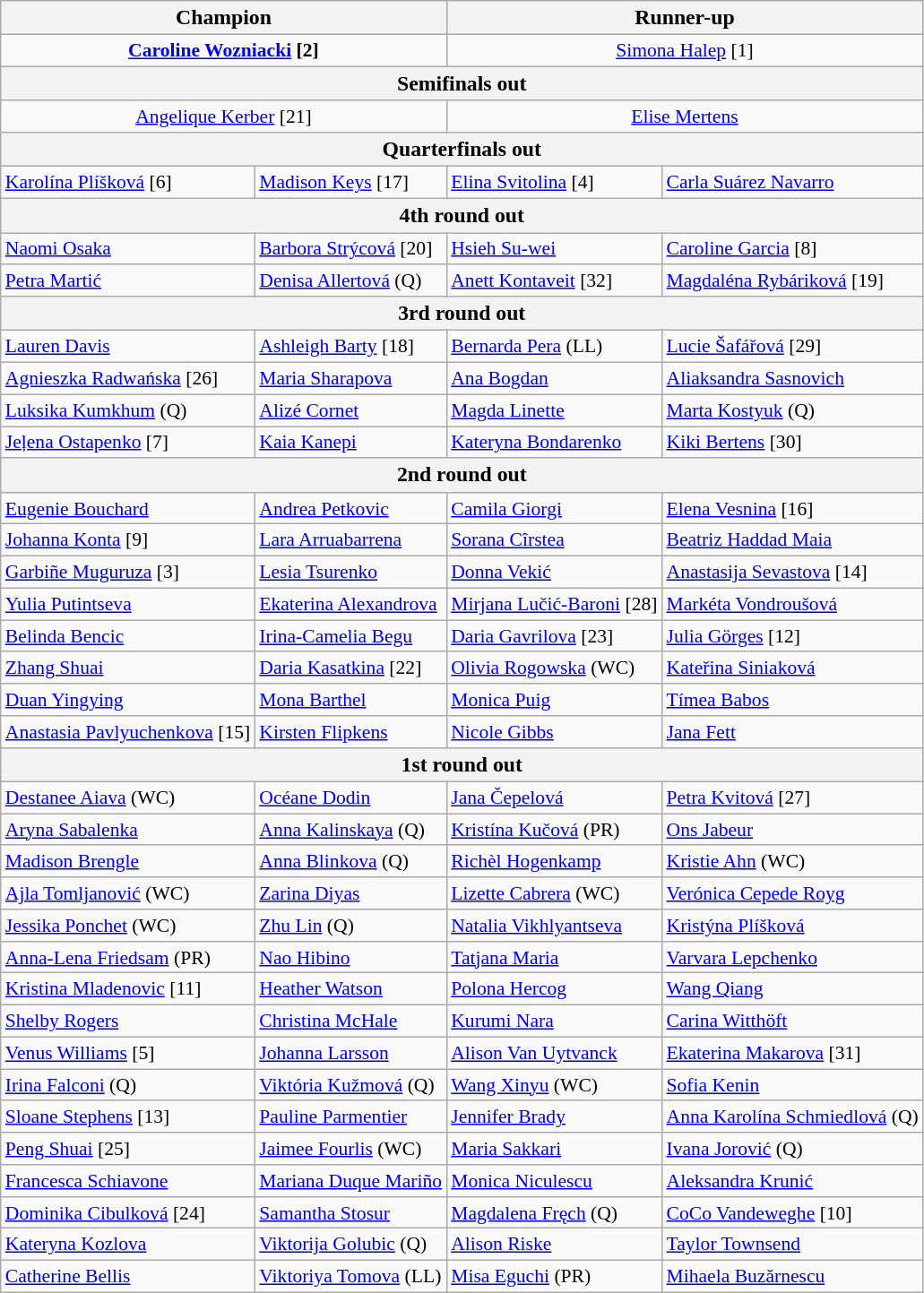<table class="wikitable collapsible collapsed" style="font-size:90%">
<tr style="font-size:110%">
<th colspan="2">Champion</th>
<th colspan="2">Runner-up</th>
</tr>
<tr style="text-align:center;">
<td colspan="2"> <strong><a href='#'>Caroline Wozniacki</a> [2]</strong></td>
<td colspan="2"> <a href='#'>Simona Halep</a> [1]</td>
</tr>
<tr style="font-size:110%">
<th colspan="4">Semifinals out</th>
</tr>
<tr>
<td colspan="2" style="text-align:center;"> <a href='#'>Angelique Kerber</a> [21]</td>
<td colspan="2" style="text-align:center;"> <a href='#'>Elise Mertens</a></td>
</tr>
<tr style="font-size:110%">
<th colspan="4">Quarterfinals out</th>
</tr>
<tr>
<td> <a href='#'>Karolína Plíšková</a> [6]</td>
<td> <a href='#'>Madison Keys</a> [17]</td>
<td> <a href='#'>Elina Svitolina</a> [4]</td>
<td> <a href='#'>Carla Suárez Navarro</a></td>
</tr>
<tr style="font-size:110%">
<th colspan="4">4th round out</th>
</tr>
<tr>
<td> <a href='#'>Naomi Osaka</a></td>
<td> <a href='#'>Barbora Strýcová</a> [20]</td>
<td> <a href='#'>Hsieh Su-wei</a></td>
<td> <a href='#'>Caroline Garcia</a> [8]</td>
</tr>
<tr>
<td> <a href='#'>Petra Martić</a></td>
<td> <a href='#'>Denisa Allertová</a> (Q)</td>
<td> <a href='#'>Anett Kontaveit</a> [32]</td>
<td> <a href='#'>Magdaléna Rybáriková</a> [19]</td>
</tr>
<tr style="font-size:110%">
<th colspan="4">3rd round out</th>
</tr>
<tr>
<td> <a href='#'>Lauren Davis</a></td>
<td> <a href='#'>Ashleigh Barty</a> [18]</td>
<td> <a href='#'>Bernarda Pera</a> (LL)</td>
<td> <a href='#'>Lucie Šafářová</a> [29]</td>
</tr>
<tr>
<td> <a href='#'>Agnieszka Radwańska</a> [26]</td>
<td> <a href='#'>Maria Sharapova</a></td>
<td> <a href='#'>Ana Bogdan</a></td>
<td> <a href='#'>Aliaksandra Sasnovich</a></td>
</tr>
<tr>
<td> <a href='#'>Luksika Kumkhum</a> (Q)</td>
<td> <a href='#'>Alizé Cornet</a></td>
<td> <a href='#'>Magda Linette</a></td>
<td> <a href='#'>Marta Kostyuk</a> (Q)</td>
</tr>
<tr>
<td> <a href='#'>Jeļena Ostapenko</a> [7]</td>
<td> <a href='#'>Kaia Kanepi</a></td>
<td> <a href='#'>Kateryna Bondarenko</a></td>
<td> <a href='#'>Kiki Bertens</a> [30]</td>
</tr>
<tr style="font-size:110%">
<th colspan="4">2nd round out</th>
</tr>
<tr>
<td> <a href='#'>Eugenie Bouchard</a></td>
<td> <a href='#'>Andrea Petkovic</a></td>
<td> <a href='#'>Camila Giorgi</a></td>
<td> <a href='#'>Elena Vesnina</a> [16]</td>
</tr>
<tr>
<td> <a href='#'>Johanna Konta</a> [9]</td>
<td> <a href='#'>Lara Arruabarrena</a></td>
<td> <a href='#'>Sorana Cîrstea</a></td>
<td> <a href='#'>Beatriz Haddad Maia</a></td>
</tr>
<tr>
<td> <a href='#'>Garbiñe Muguruza</a> [3]</td>
<td> <a href='#'>Lesia Tsurenko</a></td>
<td> <a href='#'>Donna Vekić</a></td>
<td> <a href='#'>Anastasija Sevastova</a> [14]</td>
</tr>
<tr>
<td> <a href='#'>Yulia Putintseva</a></td>
<td> <a href='#'>Ekaterina Alexandrova</a></td>
<td> <a href='#'>Mirjana Lučić-Baroni</a> [28]</td>
<td> <a href='#'>Markéta Vondroušová</a></td>
</tr>
<tr>
<td> <a href='#'>Belinda Bencic</a></td>
<td> <a href='#'>Irina-Camelia Begu</a></td>
<td> <a href='#'>Daria Gavrilova</a> [23]</td>
<td> <a href='#'>Julia Görges</a> [12]</td>
</tr>
<tr>
<td> <a href='#'>Zhang Shuai</a></td>
<td> <a href='#'>Daria Kasatkina</a> [22]</td>
<td> <a href='#'>Olivia Rogowska</a> (WC)</td>
<td> <a href='#'>Kateřina Siniaková</a></td>
</tr>
<tr>
<td> <a href='#'>Duan Yingying</a></td>
<td> <a href='#'>Mona Barthel</a></td>
<td> <a href='#'>Monica Puig</a></td>
<td> <a href='#'>Tímea Babos</a></td>
</tr>
<tr>
<td> <a href='#'>Anastasia Pavlyuchenkova</a> [15]</td>
<td> <a href='#'>Kirsten Flipkens</a></td>
<td> <a href='#'>Nicole Gibbs</a></td>
<td> <a href='#'>Jana Fett</a></td>
</tr>
<tr style="font-size:110%">
<th colspan="4">1st round out</th>
</tr>
<tr>
<td> <a href='#'>Destanee Aiava</a> (WC)</td>
<td> <a href='#'>Océane Dodin</a></td>
<td> <a href='#'>Jana Čepelová</a></td>
<td> <a href='#'>Petra Kvitová</a> [27]</td>
</tr>
<tr>
<td> <a href='#'>Aryna Sabalenka</a></td>
<td> <a href='#'>Anna Kalinskaya</a> (Q)</td>
<td> <a href='#'>Kristína Kučová</a> (PR)</td>
<td> <a href='#'>Ons Jabeur</a></td>
</tr>
<tr>
<td> <a href='#'>Madison Brengle</a></td>
<td> <a href='#'>Anna Blinkova</a> (Q)</td>
<td> <a href='#'>Richèl Hogenkamp</a></td>
<td> <a href='#'>Kristie Ahn</a> (WC)</td>
</tr>
<tr>
<td> <a href='#'>Ajla Tomljanović</a> (WC)</td>
<td> <a href='#'>Zarina Diyas</a></td>
<td> <a href='#'>Lizette Cabrera</a> (WC)</td>
<td> <a href='#'>Verónica Cepede Royg</a></td>
</tr>
<tr>
<td> <a href='#'>Jessika Ponchet</a> (WC)</td>
<td> <a href='#'>Zhu Lin</a> (Q)</td>
<td> <a href='#'>Natalia Vikhlyantseva</a></td>
<td> <a href='#'>Kristýna Plíšková</a></td>
</tr>
<tr>
<td> <a href='#'>Anna-Lena Friedsam</a> (PR)</td>
<td> <a href='#'>Nao Hibino</a></td>
<td> <a href='#'>Tatjana Maria</a></td>
<td> <a href='#'>Varvara Lepchenko</a></td>
</tr>
<tr>
<td> <a href='#'>Kristina Mladenovic</a> [11]</td>
<td> <a href='#'>Heather Watson</a></td>
<td> <a href='#'>Polona Hercog</a></td>
<td> <a href='#'>Wang Qiang</a></td>
</tr>
<tr>
<td> <a href='#'>Shelby Rogers</a></td>
<td> <a href='#'>Christina McHale</a></td>
<td> <a href='#'>Kurumi Nara</a></td>
<td> <a href='#'>Carina Witthöft</a></td>
</tr>
<tr>
<td> <a href='#'>Venus Williams</a> [5]</td>
<td> <a href='#'>Johanna Larsson</a></td>
<td> <a href='#'>Alison Van Uytvanck</a></td>
<td> <a href='#'>Ekaterina Makarova</a> [31]</td>
</tr>
<tr>
<td> <a href='#'>Irina Falconi</a> (Q)</td>
<td> <a href='#'>Viktória Kužmová</a> (Q)</td>
<td> <a href='#'>Wang Xinyu</a> (WC)</td>
<td> <a href='#'>Sofia Kenin</a></td>
</tr>
<tr>
<td> <a href='#'>Sloane Stephens</a> [13]</td>
<td> <a href='#'>Pauline Parmentier</a></td>
<td> <a href='#'>Jennifer Brady</a></td>
<td> <a href='#'>Anna Karolína Schmiedlová</a> (Q)</td>
</tr>
<tr>
<td> <a href='#'>Peng Shuai</a> [25]</td>
<td> <a href='#'>Jaimee Fourlis</a> (WC)</td>
<td> <a href='#'>Maria Sakkari</a></td>
<td> <a href='#'>Ivana Jorović</a> (Q)</td>
</tr>
<tr>
<td> <a href='#'>Francesca Schiavone</a></td>
<td> <a href='#'>Mariana Duque Mariño</a></td>
<td> <a href='#'>Monica Niculescu</a></td>
<td> <a href='#'>Aleksandra Krunić</a></td>
</tr>
<tr>
<td> <a href='#'>Dominika Cibulková</a> [24]</td>
<td> <a href='#'>Samantha Stosur</a></td>
<td> <a href='#'>Magdalena Fręch</a> (Q)</td>
<td> <a href='#'>CoCo Vandeweghe</a> [10]</td>
</tr>
<tr>
<td> <a href='#'>Kateryna Kozlova</a></td>
<td> <a href='#'>Viktorija Golubic</a> (Q)</td>
<td> <a href='#'>Alison Riske</a></td>
<td> <a href='#'>Taylor Townsend</a></td>
</tr>
<tr>
<td> <a href='#'>Catherine Bellis</a></td>
<td> <a href='#'>Viktoriya Tomova</a> (LL)</td>
<td> <a href='#'>Misa Eguchi</a> (PR)</td>
<td> <a href='#'>Mihaela Buzărnescu</a></td>
</tr>
</table>
